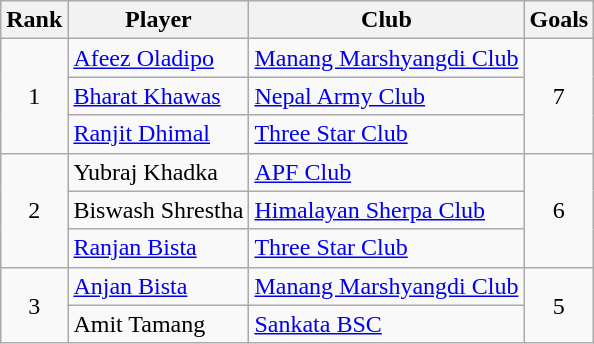<table class="wikitable">
<tr>
<th>Rank</th>
<th>Player</th>
<th>Club</th>
<th>Goals</th>
</tr>
<tr>
<td rowspan="3" align="center">1</td>
<td> <a href='#'>Afeez Oladipo</a></td>
<td><a href='#'>Manang Marshyangdi Club</a></td>
<td rowspan="3" align="center">7</td>
</tr>
<tr>
<td> <a href='#'>Bharat Khawas</a></td>
<td><a href='#'>Nepal Army Club</a></td>
</tr>
<tr>
<td> <a href='#'>Ranjit Dhimal</a></td>
<td><a href='#'>Three Star Club</a></td>
</tr>
<tr>
<td rowspan="3" align="center">2</td>
<td> Yubraj Khadka</td>
<td><a href='#'>APF Club</a></td>
<td rowspan="3" align="center">6</td>
</tr>
<tr>
<td> Biswash Shrestha</td>
<td><a href='#'>Himalayan Sherpa Club</a></td>
</tr>
<tr>
<td> <a href='#'>Ranjan Bista</a></td>
<td><a href='#'>Three Star Club</a></td>
</tr>
<tr>
<td rowspan="2" align="center">3</td>
<td> <a href='#'>Anjan Bista</a></td>
<td><a href='#'>Manang Marshyangdi Club</a></td>
<td rowspan="2" align="center">5</td>
</tr>
<tr>
<td> Amit Tamang</td>
<td><a href='#'>Sankata BSC</a></td>
</tr>
</table>
